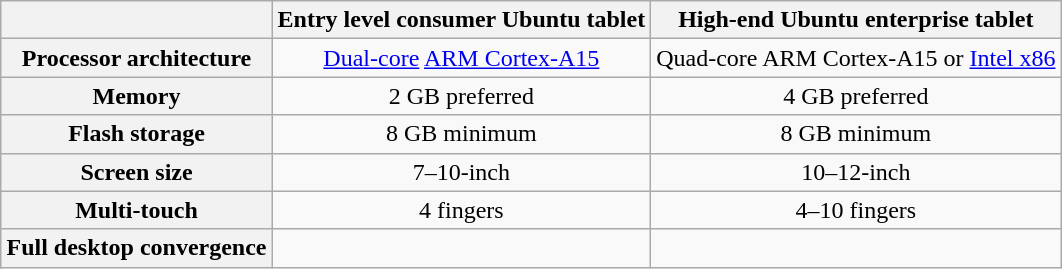<table class="wikitable" style="text-align:center; margin: auto;">
<tr>
<th></th>
<th>Entry level consumer Ubuntu tablet</th>
<th>High-end Ubuntu enterprise tablet</th>
</tr>
<tr>
<th>Processor architecture</th>
<td><a href='#'>Dual-core</a> <a href='#'>ARM Cortex-A15</a></td>
<td>Quad-core ARM Cortex-A15 or <a href='#'>Intel x86</a></td>
</tr>
<tr>
<th>Memory</th>
<td>2 GB preferred</td>
<td>4 GB preferred</td>
</tr>
<tr>
<th>Flash storage</th>
<td>8 GB minimum</td>
<td>8 GB minimum</td>
</tr>
<tr>
<th>Screen size</th>
<td>7–10-inch</td>
<td>10–12-inch</td>
</tr>
<tr>
<th>Multi-touch</th>
<td>4 fingers</td>
<td>4–10 fingers</td>
</tr>
<tr>
<th>Full desktop convergence</th>
<td></td>
<td></td>
</tr>
</table>
